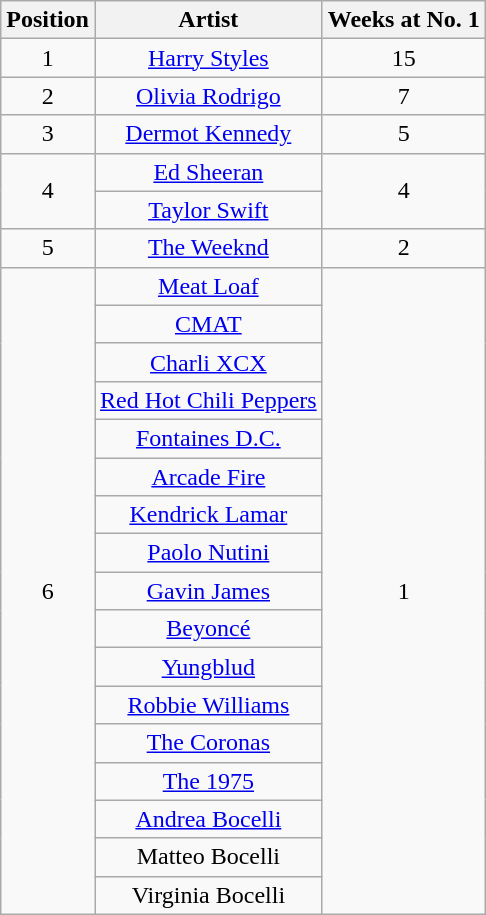<table class="wikitable">
<tr>
<th style="text-align: center;">Position</th>
<th style="text-align: center;">Artist</th>
<th style="text-align: center;">Weeks at No. 1</th>
</tr>
<tr>
<td style="text-align: center;">1</td>
<td style="text-align: center;"><a href='#'>Harry Styles</a></td>
<td style="text-align: center;">15</td>
</tr>
<tr>
<td style="text-align: center;">2</td>
<td style="text-align: center;"><a href='#'>Olivia Rodrigo</a></td>
<td style="text-align: center;">7</td>
</tr>
<tr>
<td style="text-align: center;">3</td>
<td style="text-align: center;"><a href='#'>Dermot Kennedy</a></td>
<td style="text-align: center;">5</td>
</tr>
<tr>
<td style="text-align: center;" rowspan="2">4</td>
<td style="text-align: center;"><a href='#'>Ed Sheeran</a></td>
<td style="text-align: center;" rowspan="2">4</td>
</tr>
<tr>
<td style="text-align: center;"><a href='#'>Taylor Swift</a></td>
</tr>
<tr>
<td style="text-align: center;">5</td>
<td style="text-align: center;"><a href='#'>The Weeknd</a></td>
<td style="text-align: center;">2</td>
</tr>
<tr>
<td style="text-align: center;" rowspan="17">6</td>
<td style="text-align: center;"><a href='#'>Meat Loaf</a></td>
<td style="text-align: center;" rowspan="17">1</td>
</tr>
<tr>
<td style="text-align: center;"><a href='#'>CMAT</a></td>
</tr>
<tr>
<td style="text-align: center;"><a href='#'>Charli XCX</a></td>
</tr>
<tr>
<td style="text-align: center;"><a href='#'>Red Hot Chili Peppers</a></td>
</tr>
<tr>
<td style="text-align: center;"><a href='#'>Fontaines D.C.</a></td>
</tr>
<tr>
<td style="text-align: center;"><a href='#'>Arcade Fire</a></td>
</tr>
<tr>
<td style="text-align: center;"><a href='#'>Kendrick Lamar</a></td>
</tr>
<tr>
<td style="text-align: center;"><a href='#'>Paolo Nutini</a></td>
</tr>
<tr>
<td style="text-align: center;"><a href='#'>Gavin James</a></td>
</tr>
<tr>
<td style="text-align: center;"><a href='#'>Beyoncé</a></td>
</tr>
<tr>
<td style="text-align: center;"><a href='#'>Yungblud</a></td>
</tr>
<tr>
<td style="text-align: center;"><a href='#'>Robbie Williams</a></td>
</tr>
<tr>
<td style="text-align: center;"><a href='#'>The Coronas</a></td>
</tr>
<tr>
<td style="text-align: center;"><a href='#'>The 1975</a></td>
</tr>
<tr>
<td style="text-align: center;"><a href='#'>Andrea Bocelli</a></td>
</tr>
<tr>
<td style="text-align: center;">Matteo Bocelli</td>
</tr>
<tr>
<td style="text-align: center;">Virginia Bocelli</td>
</tr>
</table>
